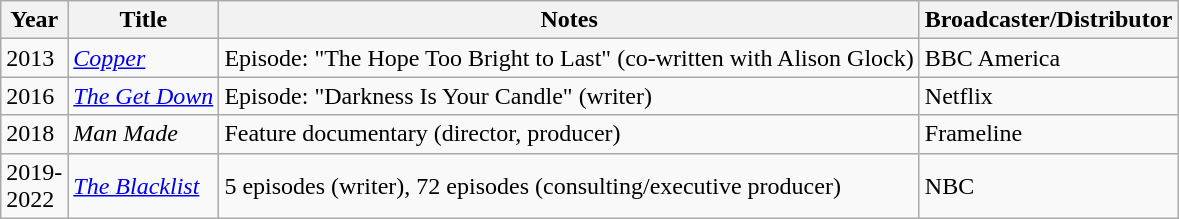<table class="wikitable">
<tr>
<th style="width:33px;">Year</th>
<th>Title</th>
<th>Notes</th>
<th>Broadcaster/Distributor</th>
</tr>
<tr>
<td>2013</td>
<td><em><a href='#'>Copper</a></em></td>
<td>Episode: "The Hope Too Bright to Last" (co-written with Alison Glock)</td>
<td>BBC America</td>
</tr>
<tr>
<td>2016</td>
<td><em><a href='#'>The Get Down</a></em></td>
<td>Episode: "Darkness Is Your Candle" (writer)</td>
<td>Netflix</td>
</tr>
<tr>
<td>2018</td>
<td><em>Man Made</em></td>
<td>Feature documentary (director, producer)</td>
<td>Frameline</td>
</tr>
<tr>
<td>2019-2022</td>
<td><em><a href='#'>The Blacklist</a></em></td>
<td>5 episodes (writer), 72 episodes (consulting/executive producer)</td>
<td>NBC</td>
</tr>
</table>
